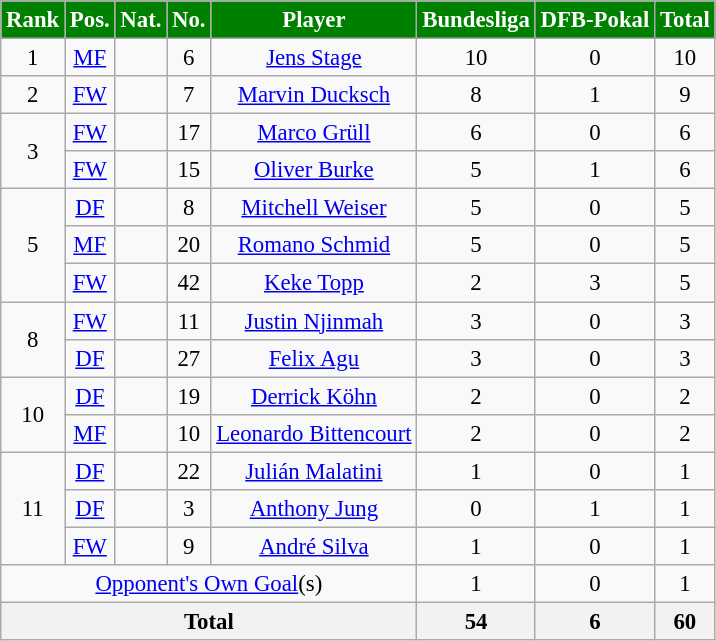<table class="wikitable" style="font-size: 95%; text-align: center">
<tr>
<th style="background:#008000; color:white; text-align:center;"!width=80>Rank</th>
<th style="background:#008000; color:white; text-align:center;"!width=80>Pos.</th>
<th style="background:#008000; color:white; text-align:center;"!width=80>Nat.</th>
<th style="background:#008000; color:white; text-align:center;"!width=80>No.</th>
<th style="background:#008000; color:white; text-align:center;"!width=150>Player</th>
<th style="background:#008000; color:white; text-align:center;"!width=150>Bundesliga</th>
<th style="background:#008000; color:white; text-align:center;"!width=150>DFB-Pokal</th>
<th style="background:#008000; color:white; text-align:center;"!width=80>Total</th>
</tr>
<tr>
<td rowspan=1>1</td>
<td><a href='#'>MF</a></td>
<td></td>
<td>6</td>
<td><a href='#'>Jens Stage</a></td>
<td>10</td>
<td>0</td>
<td>10</td>
</tr>
<tr>
<td rowspan=1>2</td>
<td><a href='#'>FW</a></td>
<td></td>
<td>7</td>
<td><a href='#'>Marvin Ducksch</a></td>
<td>8</td>
<td>1</td>
<td>9</td>
</tr>
<tr>
<td rowspan=2>3</td>
<td><a href='#'>FW</a></td>
<td></td>
<td>17</td>
<td><a href='#'>Marco Grüll</a></td>
<td>6</td>
<td>0</td>
<td>6</td>
</tr>
<tr>
<td><a href='#'>FW</a></td>
<td></td>
<td>15</td>
<td><a href='#'>Oliver Burke</a></td>
<td>5</td>
<td>1</td>
<td>6</td>
</tr>
<tr>
<td rowspan=3>5</td>
<td><a href='#'>DF</a></td>
<td></td>
<td>8</td>
<td><a href='#'>Mitchell Weiser</a></td>
<td>5</td>
<td>0</td>
<td>5</td>
</tr>
<tr>
<td><a href='#'>MF</a></td>
<td></td>
<td>20</td>
<td><a href='#'>Romano Schmid</a></td>
<td>5</td>
<td>0</td>
<td>5</td>
</tr>
<tr>
<td><a href='#'>FW</a></td>
<td></td>
<td>42</td>
<td><a href='#'>Keke Topp</a></td>
<td>2</td>
<td>3</td>
<td>5</td>
</tr>
<tr>
<td rowspan=2>8</td>
<td><a href='#'>FW</a></td>
<td></td>
<td>11</td>
<td><a href='#'>Justin Njinmah</a></td>
<td>3</td>
<td>0</td>
<td>3</td>
</tr>
<tr>
<td><a href='#'>DF</a></td>
<td></td>
<td>27</td>
<td><a href='#'>Felix Agu</a></td>
<td>3</td>
<td>0</td>
<td>3</td>
</tr>
<tr>
<td rowspan=2>10</td>
<td><a href='#'>DF</a></td>
<td></td>
<td>19</td>
<td><a href='#'>Derrick Köhn</a></td>
<td>2</td>
<td>0</td>
<td>2</td>
</tr>
<tr>
<td><a href='#'>MF</a></td>
<td></td>
<td>10</td>
<td><a href='#'>Leonardo Bittencourt</a></td>
<td>2</td>
<td>0</td>
<td>2</td>
</tr>
<tr>
<td rowspan=3>11</td>
<td><a href='#'>DF</a></td>
<td></td>
<td>22</td>
<td><a href='#'>Julián Malatini</a></td>
<td>1</td>
<td>0</td>
<td>1</td>
</tr>
<tr>
<td><a href='#'>DF</a></td>
<td></td>
<td>3</td>
<td><a href='#'>Anthony Jung</a></td>
<td>0</td>
<td>1</td>
<td>1</td>
</tr>
<tr>
<td><a href='#'>FW</a></td>
<td></td>
<td>9</td>
<td><a href='#'>André Silva</a></td>
<td>1</td>
<td>0</td>
<td>1</td>
</tr>
<tr>
<td colspan=5><a href='#'>Opponent's Own Goal</a>(s)</td>
<td>1</td>
<td>0</td>
<td>1</td>
</tr>
<tr>
<th colspan=5>Total</th>
<th>54</th>
<th>6</th>
<th>60</th>
</tr>
</table>
